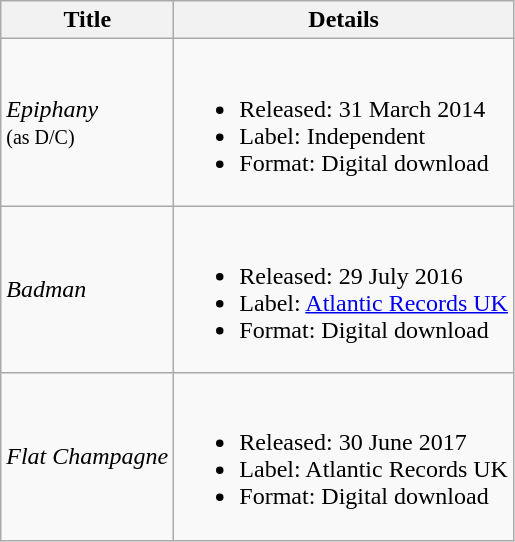<table class="wikitable">
<tr>
<th>Title</th>
<th>Details</th>
</tr>
<tr>
<td><em>Epiphany</em><br><small>(as D/C)</small></td>
<td><br><ul><li>Released: 31 March 2014</li><li>Label: Independent</li><li>Format: Digital download</li></ul></td>
</tr>
<tr>
<td><em>Badman</em></td>
<td><br><ul><li>Released: 29 July 2016</li><li>Label: <a href='#'>Atlantic Records UK</a></li><li>Format: Digital download</li></ul></td>
</tr>
<tr>
<td><em>Flat Champagne</em></td>
<td><br><ul><li>Released: 30 June 2017</li><li>Label: Atlantic Records UK</li><li>Format: Digital download</li></ul></td>
</tr>
</table>
